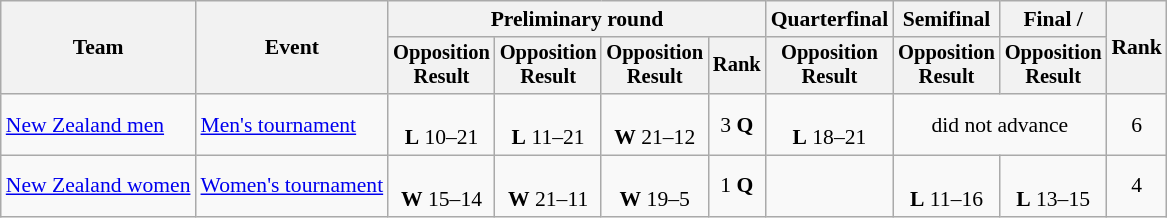<table class=wikitable style=font-size:90%;text-align:center>
<tr>
<th rowspan=2>Team</th>
<th rowspan=2>Event</th>
<th colspan=4>Preliminary round</th>
<th>Quarterfinal</th>
<th>Semifinal</th>
<th>Final / </th>
<th rowspan=2>Rank</th>
</tr>
<tr style=font-size:95%>
<th>Opposition<br>Result</th>
<th>Opposition<br>Result</th>
<th>Opposition<br>Result</th>
<th>Rank</th>
<th>Opposition<br>Result</th>
<th>Opposition<br>Result</th>
<th>Opposition<br>Result</th>
</tr>
<tr>
<td align=left><a href='#'>New Zealand men</a></td>
<td align=left><a href='#'>Men's tournament</a></td>
<td><br><strong>L</strong> 10–21</td>
<td><br><strong>L</strong> 11–21</td>
<td><br><strong>W</strong> 21–12</td>
<td>3 <strong>Q</strong></td>
<td><br><strong>L</strong> 18–21</td>
<td colspan=2>did not advance</td>
<td>6</td>
</tr>
<tr>
<td align=left><a href='#'>New Zealand women</a></td>
<td align=left><a href='#'>Women's tournament</a></td>
<td><br><strong>W</strong> 15–14</td>
<td><br><strong>W</strong> 21–11</td>
<td><br><strong>W</strong> 19–5</td>
<td>1 <strong>Q</strong></td>
<td></td>
<td><br><strong>L</strong> 11–16</td>
<td><br><strong>L</strong> 13–15</td>
<td>4</td>
</tr>
</table>
